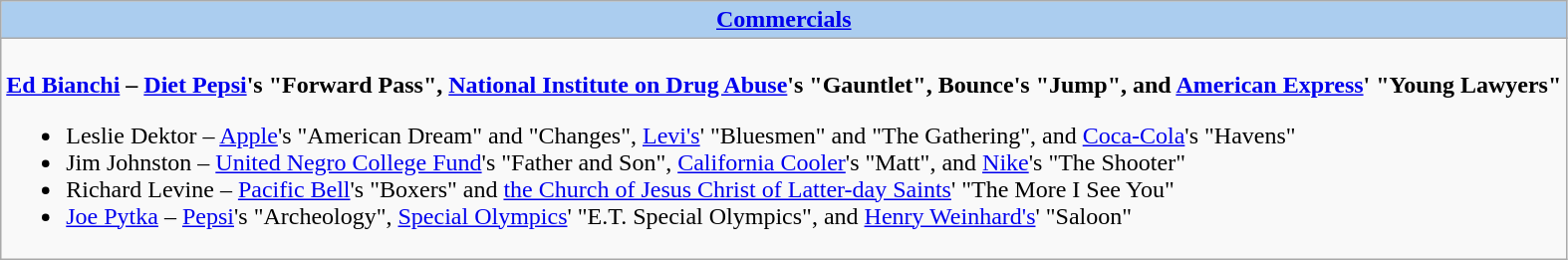<table class=wikitable style="width="100%">
<tr>
<th colspan="2" style="background:#abcdef;"><a href='#'>Commercials</a></th>
</tr>
<tr>
<td colspan="2" style="vertical-align:top;"><br><strong><a href='#'>Ed Bianchi</a> – <a href='#'>Diet Pepsi</a>'s "Forward Pass", <a href='#'>National Institute on Drug Abuse</a>'s "Gauntlet", Bounce's "Jump", and <a href='#'>American Express</a>' "Young Lawyers"</strong><ul><li>Leslie Dektor – <a href='#'>Apple</a>'s "American Dream" and "Changes", <a href='#'>Levi's</a>' "Bluesmen" and "The Gathering", and <a href='#'>Coca-Cola</a>'s "Havens"</li><li>Jim Johnston – <a href='#'>United Negro College Fund</a>'s "Father and Son", <a href='#'>California Cooler</a>'s "Matt", and <a href='#'>Nike</a>'s "The Shooter"</li><li>Richard Levine – <a href='#'>Pacific Bell</a>'s "Boxers" and <a href='#'>the Church of Jesus Christ of Latter-day Saints</a>' "The More I See You"</li><li><a href='#'>Joe Pytka</a> – <a href='#'>Pepsi</a>'s "Archeology", <a href='#'>Special Olympics</a>' "E.T. Special Olympics", and <a href='#'>Henry Weinhard's</a>' "Saloon"</li></ul></td>
</tr>
</table>
